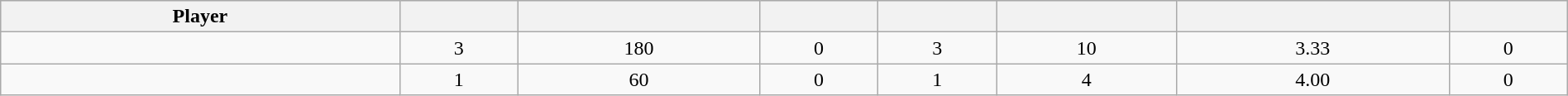<table class="wikitable sortable" style="width:100%;">
<tr style="text-align:center; background:#ddd;">
<th>Player</th>
<th></th>
<th></th>
<th></th>
<th></th>
<th></th>
<th></th>
<th></th>
</tr>
<tr align=center>
<td></td>
<td>3</td>
<td>180</td>
<td>0</td>
<td>3</td>
<td>10</td>
<td>3.33</td>
<td>0</td>
</tr>
<tr align=center>
<td></td>
<td>1</td>
<td>60</td>
<td>0</td>
<td>1</td>
<td>4</td>
<td>4.00</td>
<td>0</td>
</tr>
</table>
